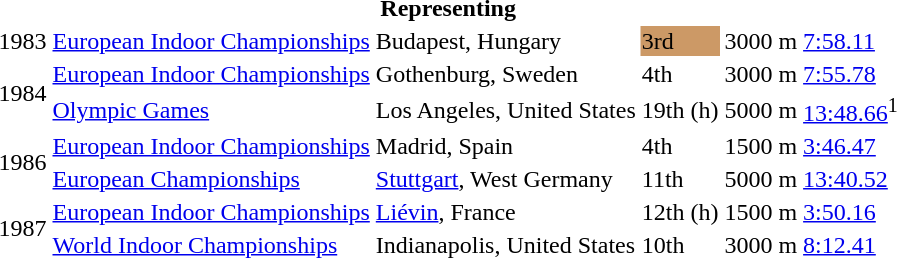<table>
<tr>
<th colspan="6">Representing </th>
</tr>
<tr>
<td>1983</td>
<td><a href='#'>European Indoor Championships</a></td>
<td>Budapest, Hungary</td>
<td bgcolor=cc9966>3rd</td>
<td>3000 m</td>
<td><a href='#'>7:58.11</a></td>
</tr>
<tr>
<td rowspan=2>1984</td>
<td><a href='#'>European Indoor Championships</a></td>
<td>Gothenburg, Sweden</td>
<td>4th</td>
<td>3000 m</td>
<td><a href='#'>7:55.78</a></td>
</tr>
<tr>
<td><a href='#'>Olympic Games</a></td>
<td>Los Angeles, United States</td>
<td>19th (h)</td>
<td>5000 m</td>
<td><a href='#'>13:48.66</a><sup>1</sup></td>
</tr>
<tr>
<td rowspan=2>1986</td>
<td><a href='#'>European Indoor Championships</a></td>
<td>Madrid, Spain</td>
<td>4th</td>
<td>1500 m</td>
<td><a href='#'>3:46.47</a></td>
</tr>
<tr>
<td><a href='#'>European Championships</a></td>
<td><a href='#'>Stuttgart</a>, West Germany</td>
<td>11th</td>
<td>5000 m</td>
<td><a href='#'>13:40.52</a></td>
</tr>
<tr>
<td rowspan=2>1987</td>
<td><a href='#'>European Indoor Championships</a></td>
<td><a href='#'>Liévin</a>, France</td>
<td>12th (h)</td>
<td>1500 m</td>
<td><a href='#'>3:50.16</a></td>
</tr>
<tr>
<td><a href='#'>World Indoor Championships</a></td>
<td>Indianapolis, United States</td>
<td>10th</td>
<td>3000 m</td>
<td><a href='#'>8:12.41</a></td>
</tr>
</table>
